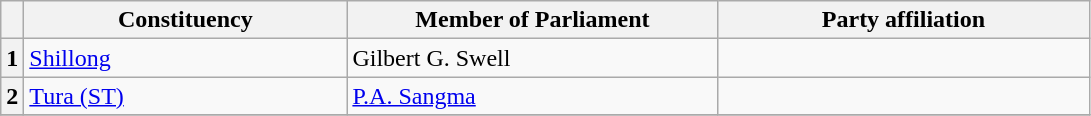<table class="wikitable sortable">
<tr style="text-align:center;">
<th></th>
<th style="width:13em">Constituency</th>
<th style="width:15em">Member of Parliament</th>
<th colspan="2" style="width:15em">Party affiliation</th>
</tr>
<tr>
<th>1</th>
<td><a href='#'>Shillong</a></td>
<td>Gilbert G. Swell</td>
<td></td>
</tr>
<tr>
<th>2</th>
<td><a href='#'>Tura (ST)</a></td>
<td><a href='#'>P.A. Sangma</a></td>
<td></td>
</tr>
<tr>
</tr>
</table>
